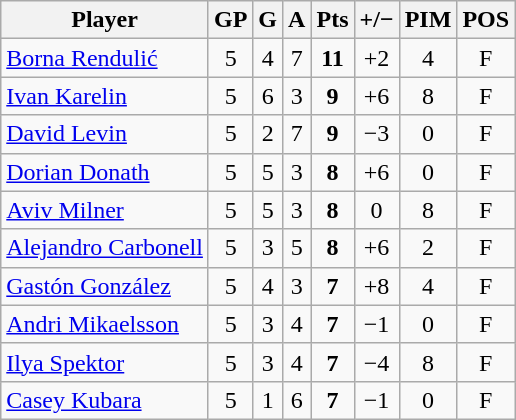<table class="wikitable sortable" style="text-align:center;">
<tr>
<th>Player</th>
<th>GP</th>
<th>G</th>
<th>A</th>
<th>Pts</th>
<th>+/−</th>
<th>PIM</th>
<th>POS</th>
</tr>
<tr>
<td style="text-align:left;"> <a href='#'>Borna Rendulić</a></td>
<td>5</td>
<td>4</td>
<td>7</td>
<td><strong>11</strong></td>
<td>+2</td>
<td>4</td>
<td>F</td>
</tr>
<tr>
<td style="text-align:left;"> <a href='#'>Ivan Karelin</a></td>
<td>5</td>
<td>6</td>
<td>3</td>
<td><strong>9</strong></td>
<td>+6</td>
<td>8</td>
<td>F</td>
</tr>
<tr>
<td style="text-align:left;"> <a href='#'>David Levin</a></td>
<td>5</td>
<td>2</td>
<td>7</td>
<td><strong>9</strong></td>
<td>−3</td>
<td>0</td>
<td>F</td>
</tr>
<tr>
<td style="text-align:left;"> <a href='#'>Dorian Donath</a></td>
<td>5</td>
<td>5</td>
<td>3</td>
<td><strong>8</strong></td>
<td>+6</td>
<td>0</td>
<td>F</td>
</tr>
<tr>
<td style="text-align:left;"> <a href='#'>Aviv Milner</a></td>
<td>5</td>
<td>5</td>
<td>3</td>
<td><strong>8</strong></td>
<td>0</td>
<td>8</td>
<td>F</td>
</tr>
<tr>
<td style="text-align:left;"> <a href='#'>Alejandro Carbonell</a></td>
<td>5</td>
<td>3</td>
<td>5</td>
<td><strong>8</strong></td>
<td>+6</td>
<td>2</td>
<td>F</td>
</tr>
<tr>
<td style="text-align:left;"> <a href='#'>Gastón González</a></td>
<td>5</td>
<td>4</td>
<td>3</td>
<td><strong>7</strong></td>
<td>+8</td>
<td>4</td>
<td>F</td>
</tr>
<tr>
<td style="text-align:left;"> <a href='#'>Andri Mikaelsson</a></td>
<td>5</td>
<td>3</td>
<td>4</td>
<td><strong>7</strong></td>
<td>−1</td>
<td>0</td>
<td>F</td>
</tr>
<tr>
<td style="text-align:left;"> <a href='#'>Ilya Spektor</a></td>
<td>5</td>
<td>3</td>
<td>4</td>
<td><strong>7</strong></td>
<td>−4</td>
<td>8</td>
<td>F</td>
</tr>
<tr>
<td style="text-align:left;"> <a href='#'>Casey Kubara</a></td>
<td>5</td>
<td>1</td>
<td>6</td>
<td><strong>7</strong></td>
<td>−1</td>
<td>0</td>
<td>F</td>
</tr>
</table>
